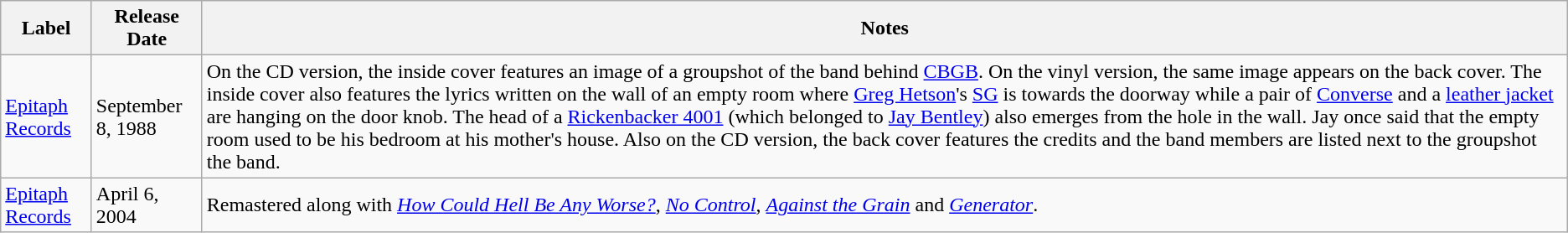<table class="wikitable">
<tr>
<th>Label</th>
<th>Release Date</th>
<th>Notes</th>
</tr>
<tr>
<td><a href='#'>Epitaph Records</a></td>
<td>September 8, 1988</td>
<td>On the CD version, the inside cover features an image of a groupshot of the band behind <a href='#'>CBGB</a>. On the vinyl version, the same image appears on the back cover. The inside cover also features the lyrics written on the wall of an empty room where <a href='#'>Greg Hetson</a>'s <a href='#'>SG</a> is towards the doorway while a pair of <a href='#'>Converse</a> and a <a href='#'>leather jacket</a> are hanging on the door knob. The head of a <a href='#'>Rickenbacker 4001</a> (which belonged to <a href='#'>Jay Bentley</a>) also emerges from the hole in the wall. Jay once said that the empty room used to be his bedroom at his mother's house. Also on the CD version, the back cover features the credits and the band members are listed next to the groupshot the band.</td>
</tr>
<tr>
<td><a href='#'>Epitaph Records</a></td>
<td>April 6, 2004</td>
<td>Remastered along with <em><a href='#'>How Could Hell Be Any Worse?</a></em>, <em><a href='#'>No Control</a></em>, <em><a href='#'>Against the Grain</a></em> and <em><a href='#'>Generator</a></em>.</td>
</tr>
</table>
